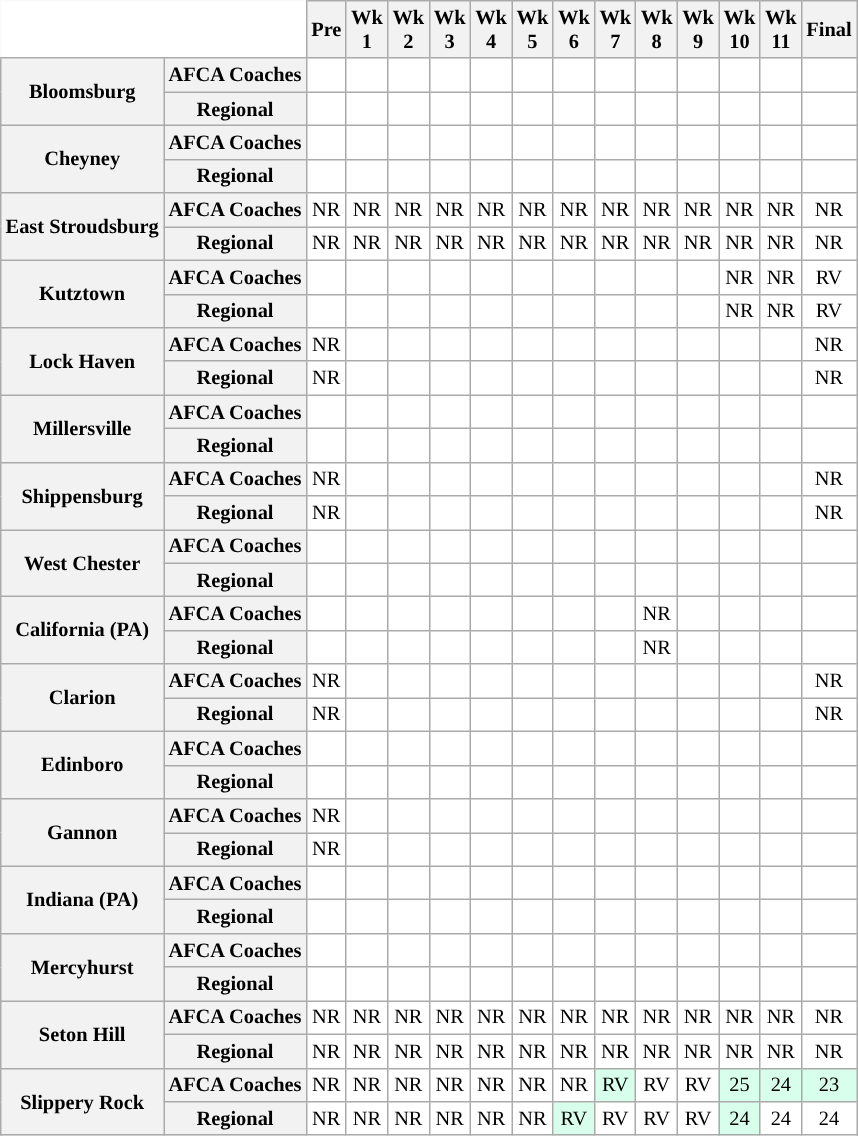<table class="wikitable" style="white-space:nowrap;font-size:85%;">
<tr>
<th colspan=2 style="background:white; border-top-style:hidden; border-left-style:hidden;"> </th>
<th>Pre</th>
<th>Wk <br> 1</th>
<th>Wk <br> 2</th>
<th>Wk <br> 3</th>
<th>Wk <br> 4</th>
<th>Wk <br> 5</th>
<th>Wk <br> 6</th>
<th>Wk <br> 7</th>
<th>Wk <br> 8</th>
<th>Wk <br> 9</th>
<th>Wk <br> 10</th>
<th>Wk <br> 11</th>
<th>Final</th>
</tr>
<tr style="text-align:center;">
<th rowspan="2">Bloomsburg</th>
<th>AFCA Coaches</th>
<td style="background:#FFF;"></td>
<td style="background:#FFF;"></td>
<td style="background:#FFF;"></td>
<td style="background:#FFF;"></td>
<td style="background:#FFF;"></td>
<td style="background:#FFF;"></td>
<td style="background:#FFF;"></td>
<td style="background:#FFF;"></td>
<td style="background:#FFF;"></td>
<td style="background:#FFF;"></td>
<td style="background:#FFF;"></td>
<td style="background:#FFF;"></td>
<td style="background:#FFF;"></td>
</tr>
<tr style="text-align:center;">
<th>Regional</th>
<td style="background:#FFF;"></td>
<td style="background:#FFF;"></td>
<td style="background:#FFF;"></td>
<td style="background:#FFF;"></td>
<td style="background:#FFF;"></td>
<td style="background:#FFF;"></td>
<td style="background:#FFF;"></td>
<td style="background:#FFF;"></td>
<td style="background:#FFF;"></td>
<td style="background:#FFF;"></td>
<td style="background:#FFF;"></td>
<td style="background:#FFF;"></td>
<td style="background:#FFF;"></td>
</tr>
<tr style="text-align:center;">
<th rowspan="2">Cheyney</th>
<th>AFCA Coaches</th>
<td style="background:#FFF;"></td>
<td style="background:#FFF;"></td>
<td style="background:#FFF;"></td>
<td style="background:#FFF;"></td>
<td style="background:#FFF;"></td>
<td style="background:#FFF;"></td>
<td style="background:#FFF;"></td>
<td style="background:#FFF;"></td>
<td style="background:#FFF;"></td>
<td style="background:#FFF;"></td>
<td style="background:#FFF;"></td>
<td style="background:#FFF;"></td>
<td style="background:#FFF;"></td>
</tr>
<tr style="text-align:center;">
<th>Regional</th>
<td style="background:#FFF;"></td>
<td style="background:#FFF;"></td>
<td style="background:#FFF;"></td>
<td style="background:#FFF;"></td>
<td style="background:#FFF;"></td>
<td style="background:#FFF;"></td>
<td style="background:#FFF;"></td>
<td style="background:#FFF;"></td>
<td style="background:#FFF;"></td>
<td style="background:#FFF;"></td>
<td style="background:#FFF;"></td>
<td style="background:#FFF;"></td>
<td style="background:#FFF;"></td>
</tr>
<tr style="text-align:center;">
<th rowspan="2">East Stroudsburg</th>
<th>AFCA Coaches</th>
<td style="background:#FFF;">NR</td>
<td style="background:#FFF;">NR</td>
<td style="background:#FFF;">NR</td>
<td style="background:#FFF;">NR</td>
<td style="background:#FFF;">NR</td>
<td style="background:#FFF;">NR</td>
<td style="background:#FFF;">NR</td>
<td style="background:#FFF;">NR</td>
<td style="background:#FFF;">NR</td>
<td style="background:#FFF;">NR</td>
<td style="background:#FFF;">NR</td>
<td style="background:#FFF;">NR</td>
<td style="background:#FFF;">NR</td>
</tr>
<tr style="text-align:center;">
<th>Regional</th>
<td style="background:#FFF;">NR</td>
<td style="background:#FFF;">NR</td>
<td style="background:#FFF;">NR</td>
<td style="background:#FFF;">NR</td>
<td style="background:#FFF;">NR</td>
<td style="background:#FFF;">NR</td>
<td style="background:#FFF;">NR</td>
<td style="background:#FFF;">NR</td>
<td style="background:#FFF;">NR</td>
<td style="background:#FFF;">NR</td>
<td style="background:#FFF;">NR</td>
<td style="background:#FFF;">NR</td>
<td style="background:#FFF;">NR</td>
</tr>
<tr style="text-align:center;">
<th rowspan="2">Kutztown</th>
<th>AFCA Coaches</th>
<td style="background:#FFF;"></td>
<td style="background:#FFF;"></td>
<td style="background:#FFF;"></td>
<td style="background:#FFF;"></td>
<td style="background:#FFF;"></td>
<td style="background:#FFF;"></td>
<td style="background:#FFF;"></td>
<td style="background:#FFF;"></td>
<td style="background:#FFF;"></td>
<td style="background:#FFF;"></td>
<td style="background:#FFF;">NR</td>
<td style="background:#FFF;">NR</td>
<td style="background:#FFF;">RV</td>
</tr>
<tr style="text-align:center;">
<th>Regional</th>
<td style="background:#FFF;"></td>
<td style="background:#FFF;"></td>
<td style="background:#FFF;"></td>
<td style="background:#FFF;"></td>
<td style="background:#FFF;"></td>
<td style="background:#FFF;"></td>
<td style="background:#FFF;"></td>
<td style="background:#FFF;"></td>
<td style="background:#FFF;"></td>
<td style="background:#FFF;"></td>
<td style="background:#FFF;">NR</td>
<td style="background:#FFF;">NR</td>
<td style="background:#FFF;">RV</td>
</tr>
<tr style="text-align:center;">
<th rowspan="2">Lock Haven</th>
<th>AFCA Coaches</th>
<td style="background:#FFF;">NR</td>
<td style="background:#FFF;"></td>
<td style="background:#FFF;"></td>
<td style="background:#FFF;"></td>
<td style="background:#FFF;"></td>
<td style="background:#FFF;"></td>
<td style="background:#FFF;"></td>
<td style="background:#FFF;"></td>
<td style="background:#FFF;"></td>
<td style="background:#FFF;"></td>
<td style="background:#FFF;"></td>
<td style="background:#FFF;"></td>
<td style="background:#FFF;">NR</td>
</tr>
<tr style="text-align:center;">
<th>Regional</th>
<td style="background:#FFF;">NR</td>
<td style="background:#FFF;"></td>
<td style="background:#FFF;"></td>
<td style="background:#FFF;"></td>
<td style="background:#FFF;"></td>
<td style="background:#FFF;"></td>
<td style="background:#FFF;"></td>
<td style="background:#FFF;"></td>
<td style="background:#FFF;"></td>
<td style="background:#FFF;"></td>
<td style="background:#FFF;"></td>
<td style="background:#FFF;"></td>
<td style="background:#FFF;">NR</td>
</tr>
<tr style="text-align:center;">
<th rowspan="2">Millersville</th>
<th>AFCA Coaches</th>
<td style="background:#FFF;"></td>
<td style="background:#FFF;"></td>
<td style="background:#FFF;"></td>
<td style="background:#FFF;"></td>
<td style="background:#FFF;"></td>
<td style="background:#FFF;"></td>
<td style="background:#FFF;"></td>
<td style="background:#FFF;"></td>
<td style="background:#FFF;"></td>
<td style="background:#FFF;"></td>
<td style="background:#FFF;"></td>
<td style="background:#FFF;"></td>
<td style="background:#FFF;"></td>
</tr>
<tr style="text-align:center;">
<th>Regional</th>
<td style="background:#FFF;"></td>
<td style="background:#FFF;"></td>
<td style="background:#FFF;"></td>
<td style="background:#FFF;"></td>
<td style="background:#FFF;"></td>
<td style="background:#FFF;"></td>
<td style="background:#FFF;"></td>
<td style="background:#FFF;"></td>
<td style="background:#FFF;"></td>
<td style="background:#FFF;"></td>
<td style="background:#FFF;"></td>
<td style="background:#FFF;"></td>
<td style="background:#FFF;"></td>
</tr>
<tr style="text-align:center;">
<th rowspan="2">Shippensburg</th>
<th>AFCA Coaches</th>
<td style="background:#FFF;">NR</td>
<td style="background:#FFF;"></td>
<td style="background:#FFF;"></td>
<td style="background:#FFF;"></td>
<td style="background:#FFF;"></td>
<td style="background:#FFF;"></td>
<td style="background:#FFF;"></td>
<td style="background:#FFF;"></td>
<td style="background:#FFF;"></td>
<td style="background:#FFF;"></td>
<td style="background:#FFF;"></td>
<td style="background:#FFF;"></td>
<td style="background:#FFF;">NR</td>
</tr>
<tr style="text-align:center;">
<th>Regional</th>
<td style="background:#FFF;">NR</td>
<td style="background:#FFF;"></td>
<td style="background:#FFF;"></td>
<td style="background:#FFF;"></td>
<td style="background:#FFF;"></td>
<td style="background:#FFF;"></td>
<td style="background:#FFF;"></td>
<td style="background:#FFF;"></td>
<td style="background:#FFF;"></td>
<td style="background:#FFF;"></td>
<td style="background:#FFF;"></td>
<td style="background:#FFF;"></td>
<td style="background:#FFF;">NR</td>
</tr>
<tr style="text-align:center;">
<th rowspan="2">West Chester</th>
<th>AFCA Coaches</th>
<td style="background:#FFF;"></td>
<td style="background:#FFF;"></td>
<td style="background:#FFF;"></td>
<td style="background:#FFF;"></td>
<td style="background:#FFF;"></td>
<td style="background:#FFF;"></td>
<td style="background:#FFF;"></td>
<td style="background:#FFF;"></td>
<td style="background:#FFF;"></td>
<td style="background:#FFF;"></td>
<td style="background:#FFF;"></td>
<td style="background:#FFF;"></td>
<td style="background:#FFF;"></td>
</tr>
<tr style="text-align:center;">
<th>Regional</th>
<td style="background:#FFF;"></td>
<td style="background:#FFF;"></td>
<td style="background:#FFF;"></td>
<td style="background:#FFF;"></td>
<td style="background:#FFF;"></td>
<td style="background:#FFF;"></td>
<td style="background:#FFF;"></td>
<td style="background:#FFF;"></td>
<td style="background:#FFF;"></td>
<td style="background:#FFF;"></td>
<td style="background:#FFF;"></td>
<td style="background:#FFF;"></td>
<td style="background:#FFF;"></td>
</tr>
<tr style="text-align:center;">
<th rowspan="2">California (PA)</th>
<th>AFCA Coaches</th>
<td style="background:#FFF;"></td>
<td style="background:#FFF;"></td>
<td style="background:#FFF;"></td>
<td style="background:#FFF;"></td>
<td style="background:#FFF;"></td>
<td style="background:#FFF;"></td>
<td style="background:#FFF;"></td>
<td style="background:#FFF;"></td>
<td style="background:#FFF;">NR</td>
<td style="background:#FFF;"></td>
<td style="background:#FFF;"></td>
<td style="background:#FFF;"></td>
<td style="background:#FFF;"></td>
</tr>
<tr style="text-align:center;">
<th>Regional</th>
<td style="background:#FFF;"></td>
<td style="background:#FFF;"></td>
<td style="background:#FFF;"></td>
<td style="background:#FFF;"></td>
<td style="background:#FFF;"></td>
<td style="background:#FFF;"></td>
<td style="background:#FFF;"></td>
<td style="background:#FFF;"></td>
<td style="background:#FFF;">NR</td>
<td style="background:#FFF;"></td>
<td style="background:#FFF;"></td>
<td style="background:#FFF;"></td>
<td style="background:#FFF;"></td>
</tr>
<tr style="text-align:center;">
<th rowspan="2">Clarion</th>
<th>AFCA Coaches</th>
<td style="background:#FFF;">NR</td>
<td style="background:#FFF;"></td>
<td style="background:#FFF;"></td>
<td style="background:#FFF;"></td>
<td style="background:#FFF;"></td>
<td style="background:#FFF;"></td>
<td style="background:#FFF;"></td>
<td style="background:#FFF;"></td>
<td style="background:#FFF;"></td>
<td style="background:#FFF;"></td>
<td style="background:#FFF;"></td>
<td style="background:#FFF;"></td>
<td style="background:#FFF;">NR</td>
</tr>
<tr style="text-align:center;">
<th>Regional</th>
<td style="background:#FFF;">NR</td>
<td style="background:#FFF;"></td>
<td style="background:#FFF;"></td>
<td style="background:#FFF;"></td>
<td style="background:#FFF;"></td>
<td style="background:#FFF;"></td>
<td style="background:#FFF;"></td>
<td style="background:#FFF;"></td>
<td style="background:#FFF;"></td>
<td style="background:#FFF;"></td>
<td style="background:#FFF;"></td>
<td style="background:#FFF;"></td>
<td style="background:#FFF;">NR</td>
</tr>
<tr style="text-align:center;">
<th rowspan="2">Edinboro</th>
<th>AFCA Coaches</th>
<td style="background:#FFF;"></td>
<td style="background:#FFF;"></td>
<td style="background:#FFF;"></td>
<td style="background:#FFF;"></td>
<td style="background:#FFF;"></td>
<td style="background:#FFF;"></td>
<td style="background:#FFF;"></td>
<td style="background:#FFF;"></td>
<td style="background:#FFF;"></td>
<td style="background:#FFF;"></td>
<td style="background:#FFF;"></td>
<td style="background:#FFF;"></td>
<td style="background:#FFF;"></td>
</tr>
<tr style="text-align:center;">
<th>Regional</th>
<td style="background:#FFF;"></td>
<td style="background:#FFF;"></td>
<td style="background:#FFF;"></td>
<td style="background:#FFF;"></td>
<td style="background:#FFF;"></td>
<td style="background:#FFF;"></td>
<td style="background:#FFF;"></td>
<td style="background:#FFF;"></td>
<td style="background:#FFF;"></td>
<td style="background:#FFF;"></td>
<td style="background:#FFF;"></td>
<td style="background:#FFF;"></td>
<td style="background:#FFF;"></td>
</tr>
<tr style="text-align:center;">
<th rowspan="2">Gannon</th>
<th>AFCA Coaches</th>
<td style="background:#FFF;">NR</td>
<td style="background:#FFF;"></td>
<td style="background:#FFF;"></td>
<td style="background:#FFF;"></td>
<td style="background:#FFF;"></td>
<td style="background:#FFF;"></td>
<td style="background:#FFF;"></td>
<td style="background:#FFF;"></td>
<td style="background:#FFF;"></td>
<td style="background:#FFF;"></td>
<td style="background:#FFF;"></td>
<td style="background:#FFF;"></td>
<td style="background:#FFF;"></td>
</tr>
<tr style="text-align:center;">
<th>Regional</th>
<td style="background:#FFF;">NR</td>
<td style="background:#FFF;"></td>
<td style="background:#FFF;"></td>
<td style="background:#FFF;"></td>
<td style="background:#FFF;"></td>
<td style="background:#FFF;"></td>
<td style="background:#FFF;"></td>
<td style="background:#FFF;"></td>
<td style="background:#FFF;"></td>
<td style="background:#FFF;"></td>
<td style="background:#FFF;"></td>
<td style="background:#FFF;"></td>
<td style="background:#FFF;"></td>
</tr>
<tr style="text-align:center;">
<th rowspan="2">Indiana (PA)</th>
<th>AFCA Coaches</th>
<td style="background:#FFF;"></td>
<td style="background:#FFF;"></td>
<td style="background:#FFF;"></td>
<td style="background:#FFF;"></td>
<td style="background:#FFF;"></td>
<td style="background:#FFF;"></td>
<td style="background:#FFF;"></td>
<td style="background:#FFF;"></td>
<td style="background:#FFF;"></td>
<td style="background:#FFF;"></td>
<td style="background:#FFF;"></td>
<td style="background:#FFF;"></td>
<td style="background:#FFF;"></td>
</tr>
<tr style="text-align:center;">
<th>Regional</th>
<td style="background:#FFF;"></td>
<td style="background:#FFF;"></td>
<td style="background:#FFF;"></td>
<td style="background:#FFF;"></td>
<td style="background:#FFF;"></td>
<td style="background:#FFF;"></td>
<td style="background:#FFF;"></td>
<td style="background:#FFF;"></td>
<td style="background:#FFF;"></td>
<td style="background:#FFF;"></td>
<td style="background:#FFF;"></td>
<td style="background:#FFF;"></td>
<td style="background:#FFF;"></td>
</tr>
<tr style="text-align:center;">
<th rowspan="2">Mercyhurst</th>
<th>AFCA Coaches</th>
<td style="background:#FFF;"></td>
<td style="background:#FFF;"></td>
<td style="background:#FFF;"></td>
<td style="background:#FFF;"></td>
<td style="background:#FFF;"></td>
<td style="background:#FFF;"></td>
<td style="background:#FFF;"></td>
<td style="background:#FFF;"></td>
<td style="background:#FFF;"></td>
<td style="background:#FFF;"></td>
<td style="background:#FFF;"></td>
<td style="background:#FFF;"></td>
<td style="background:#FFF;"></td>
</tr>
<tr style="text-align:center;">
<th>Regional</th>
<td style="background:#FFF;"></td>
<td style="background:#FFF;"></td>
<td style="background:#FFF;"></td>
<td style="background:#FFF;"></td>
<td style="background:#FFF;"></td>
<td style="background:#FFF;"></td>
<td style="background:#FFF;"></td>
<td style="background:#FFF;"></td>
<td style="background:#FFF;"></td>
<td style="background:#FFF;"></td>
<td style="background:#FFF;"></td>
<td style="background:#FFF;"></td>
<td style="background:#FFF;"></td>
</tr>
<tr style="text-align:center;">
<th rowspan="2">Seton Hill</th>
<th>AFCA Coaches</th>
<td style="background:#FFF;">NR</td>
<td style="background:#FFF;">NR</td>
<td style="background:#FFF;">NR</td>
<td style="background:#FFF;">NR</td>
<td style="background:#FFF;">NR</td>
<td style="background:#FFF;">NR</td>
<td style="background:#FFF;">NR</td>
<td style="background:#FFF;">NR</td>
<td style="background:#FFF;">NR</td>
<td style="background:#FFF;">NR</td>
<td style="background:#FFF;">NR</td>
<td style="background:#FFF;">NR</td>
<td style="background:#FFF;">NR</td>
</tr>
<tr style="text-align:center;">
<th>Regional</th>
<td style="background:#FFF;">NR</td>
<td style="background:#FFF;">NR</td>
<td style="background:#FFF;">NR</td>
<td style="background:#FFF;">NR</td>
<td style="background:#FFF;">NR</td>
<td style="background:#FFF;">NR</td>
<td style="background:#FFF;">NR</td>
<td style="background:#FFF;">NR</td>
<td style="background:#FFF;">NR</td>
<td style="background:#FFF;">NR</td>
<td style="background:#FFF;">NR</td>
<td style="background:#FFF;">NR</td>
<td style="background:#FFF;">NR</td>
</tr>
<tr style="text-align:center;">
<th rowspan="2">Slippery Rock</th>
<th>AFCA Coaches</th>
<td style="background:#FFF;">NR</td>
<td style="background:#FFF;">NR</td>
<td style="background:#FFF;">NR</td>
<td style="background:#FFF;">NR</td>
<td style="background:#FFF;">NR</td>
<td style="background:#FFF;">NR</td>
<td style="background:#FFF;">NR</td>
<td style="background:#d8ffeb;">RV</td>
<td style="background:#FFF;">RV</td>
<td style="background:#FFF;">RV</td>
<td style="background:#d8ffeb;">25</td>
<td style="background:#d8ffeb;">24</td>
<td style="background:#d8ffeb;">23</td>
</tr>
<tr style="text-align:center;">
<th>Regional</th>
<td style="background:#FFF;">NR</td>
<td style="background:#FFF;">NR</td>
<td style="background:#FFF;">NR</td>
<td style="background:#FFF;">NR</td>
<td style="background:#FFF;">NR</td>
<td style="background:#FFF;">NR</td>
<td style="background:#d8ffeb;">RV</td>
<td style="background:#FFF;">RV</td>
<td style="background:#FFF;">RV</td>
<td style="background:#FFF;">RV</td>
<td style="background:#d8ffeb;">24</td>
<td style="background:#FFF;">24</td>
<td style="background:#FFF;">24</td>
</tr>
</table>
